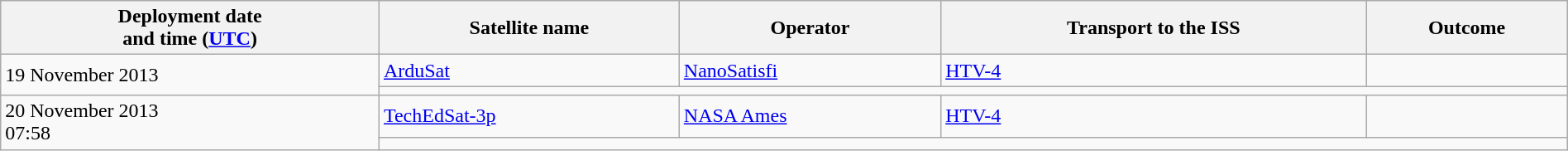<table class="wikitable" style="width: 100%;">
<tr>
<th scope="col">Deployment date<br>and time (<a href='#'>UTC</a>)</th>
<th scope="col">Satellite name</th>
<th scope="col">Operator</th>
<th scope="col">Transport to the ISS</th>
<th scope="col">Outcome</th>
</tr>
<tr>
<td rowspan=2>19 November 2013</td>
<td> <a href='#'>ArduSat</a></td>
<td><a href='#'>NanoSatisfi</a></td>
<td><a href='#'>HTV-4</a></td>
<td></td>
</tr>
<tr>
<td colspan=4></td>
</tr>
<tr>
<td rowspan=2>20 November 2013 <br> 07:58</td>
<td> <a href='#'>TechEdSat-3p</a></td>
<td><a href='#'>NASA Ames</a></td>
<td><a href='#'>HTV-4</a></td>
<td></td>
</tr>
<tr>
<td colspan=4></td>
</tr>
</table>
